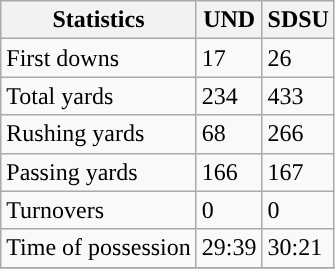<table class="wikitable">
<tr>
<th>Statistics</th>
<th>UND</th>
<th>SDSU</th>
</tr>
<tr>
<td>First downs</td>
<td>17</td>
<td>26</td>
</tr>
<tr>
<td>Total yards</td>
<td>234</td>
<td>433</td>
</tr>
<tr>
<td>Rushing yards</td>
<td>68</td>
<td>266</td>
</tr>
<tr>
<td>Passing yards</td>
<td>166</td>
<td>167</td>
</tr>
<tr>
<td>Turnovers</td>
<td>0</td>
<td>0</td>
</tr>
<tr>
<td>Time of possession</td>
<td>29:39</td>
<td>30:21</td>
</tr>
<tr>
</tr>
</table>
